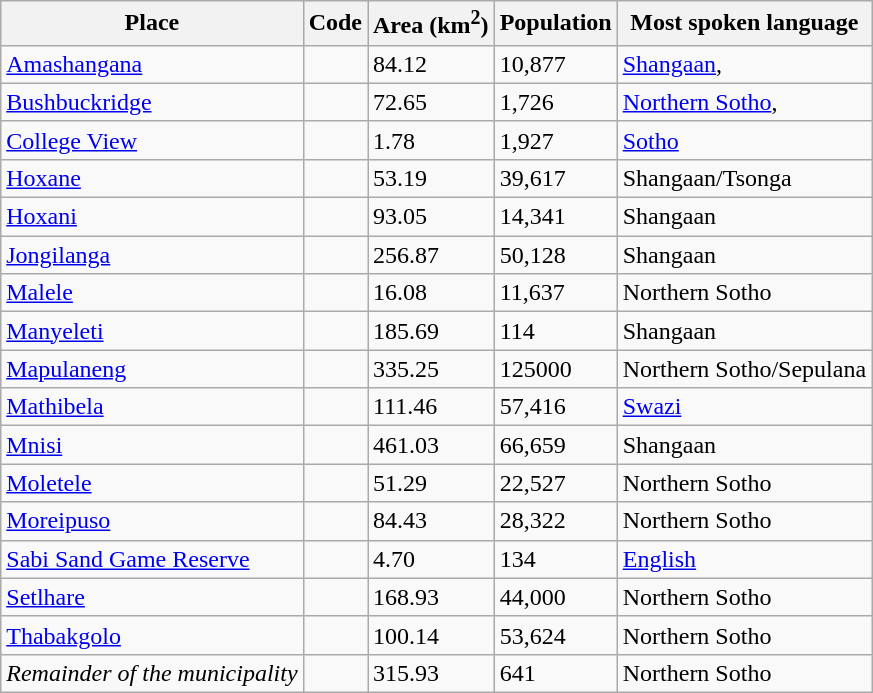<table class="wikitable sortable">
<tr>
<th>Place</th>
<th>Code</th>
<th>Area (km<sup>2</sup>)</th>
<th>Population</th>
<th>Most spoken language</th>
</tr>
<tr>
<td><a href='#'>Amashangana</a></td>
<td></td>
<td>84.12</td>
<td>10,877</td>
<td><a href='#'>Shangaan</a>,</td>
</tr>
<tr>
<td><a href='#'>Bushbuckridge</a></td>
<td></td>
<td>72.65</td>
<td>1,726</td>
<td><a href='#'>Northern Sotho</a>,</td>
</tr>
<tr>
<td><a href='#'>College View</a></td>
<td></td>
<td>1.78</td>
<td>1,927</td>
<td><a href='#'>Sotho</a></td>
</tr>
<tr>
<td><a href='#'>Hoxane</a></td>
<td></td>
<td>53.19</td>
<td>39,617</td>
<td>Shangaan/Tsonga</td>
</tr>
<tr>
<td><a href='#'>Hoxani</a></td>
<td></td>
<td>93.05</td>
<td>14,341</td>
<td>Shangaan</td>
</tr>
<tr>
<td><a href='#'>Jongilanga</a></td>
<td></td>
<td>256.87</td>
<td>50,128</td>
<td>Shangaan</td>
</tr>
<tr>
<td><a href='#'>Malele</a></td>
<td></td>
<td>16.08</td>
<td>11,637</td>
<td>Northern Sotho</td>
</tr>
<tr>
<td><a href='#'>Manyeleti</a></td>
<td></td>
<td>185.69</td>
<td>114</td>
<td>Shangaan</td>
</tr>
<tr>
<td><a href='#'>Mapulaneng</a></td>
<td></td>
<td>335.25</td>
<td>125000</td>
<td>Northern Sotho/Sepulana</td>
</tr>
<tr>
<td><a href='#'>Mathibela</a></td>
<td></td>
<td>111.46</td>
<td>57,416</td>
<td><a href='#'>Swazi</a></td>
</tr>
<tr>
<td><a href='#'>Mnisi</a></td>
<td></td>
<td>461.03</td>
<td>66,659</td>
<td>Shangaan</td>
</tr>
<tr>
<td><a href='#'>Moletele</a></td>
<td></td>
<td>51.29</td>
<td>22,527</td>
<td>Northern Sotho</td>
</tr>
<tr>
<td><a href='#'>Moreipuso</a></td>
<td></td>
<td>84.43</td>
<td>28,322</td>
<td>Northern Sotho</td>
</tr>
<tr>
<td><a href='#'>Sabi Sand Game Reserve</a></td>
<td></td>
<td>4.70</td>
<td>134</td>
<td><a href='#'>English</a></td>
</tr>
<tr>
<td><a href='#'>Setlhare</a></td>
<td></td>
<td>168.93</td>
<td>44,000</td>
<td>Northern Sotho</td>
</tr>
<tr>
<td><a href='#'>Thabakgolo</a></td>
<td></td>
<td>100.14</td>
<td>53,624</td>
<td>Northern Sotho</td>
</tr>
<tr>
<td><em>Remainder of the municipality</em></td>
<td></td>
<td>315.93</td>
<td>641</td>
<td>Northern Sotho</td>
</tr>
</table>
